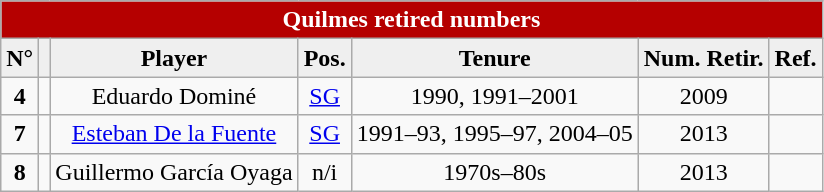<table class="wikitable" style="text-align:center">
<tr>
<td colspan=7 style= "background: #B50000; color: #ffffff"><strong>Quilmes retired numbers</strong></td>
</tr>
<tr>
<th style="background: #efefef; color: #000000">N°</th>
<th style="background: #efefef; color: #000000"></th>
<th style="background: #efefef; color: #000000">Player</th>
<th style="background: #efefef; color: #000000">Pos.</th>
<th style="background: #efefef; color: #000000">Tenure</th>
<th style="background: #efefef; color: #000000">Num. Retir.</th>
<th style="background: #efefef; color: #000000">Ref.</th>
</tr>
<tr>
<td><strong>4</strong></td>
<td></td>
<td>Eduardo Dominé</td>
<td><a href='#'>SG</a></td>
<td>1990, 1991–2001</td>
<td>2009</td>
<td></td>
</tr>
<tr>
<td><strong>7</strong></td>
<td></td>
<td><a href='#'>Esteban De la Fuente</a></td>
<td><a href='#'>SG</a></td>
<td>1991–93, 1995–97, 2004–05</td>
<td>2013</td>
<td></td>
</tr>
<tr>
<td><strong>8</strong></td>
<td></td>
<td>Guillermo García Oyaga</td>
<td>n/i</td>
<td>1970s–80s</td>
<td>2013</td>
<td></td>
</tr>
</table>
